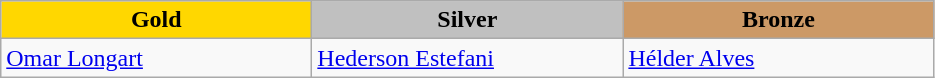<table class="wikitable" style="text-align:left">
<tr align="center">
<td width=200 bgcolor=gold><strong>Gold</strong></td>
<td width=200 bgcolor=silver><strong>Silver</strong></td>
<td width=200 bgcolor=CC9966><strong>Bronze</strong></td>
</tr>
<tr>
<td><a href='#'>Omar Longart</a><br><em></em></td>
<td><a href='#'>Hederson Estefani</a><br><em></em></td>
<td><a href='#'>Hélder Alves</a><br><em></em></td>
</tr>
</table>
